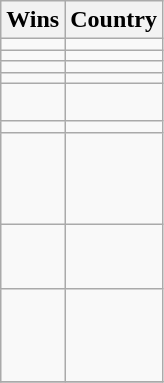<table class="wikitable">
<tr>
<th>Wins</th>
<th>Country</th>
</tr>
<tr>
<td></td>
<td></td>
</tr>
<tr>
<td></td>
<td></td>
</tr>
<tr>
<td></td>
<td></td>
</tr>
<tr>
<td></td>
<td></td>
</tr>
<tr>
<td></td>
<td><br></td>
</tr>
<tr>
<td></td>
<td></td>
</tr>
<tr>
<td></td>
<td><br><br><br></td>
</tr>
<tr>
<td></td>
<td><br><br></td>
</tr>
<tr>
<td></td>
<td><br><br><br></td>
</tr>
<tr>
</tr>
</table>
